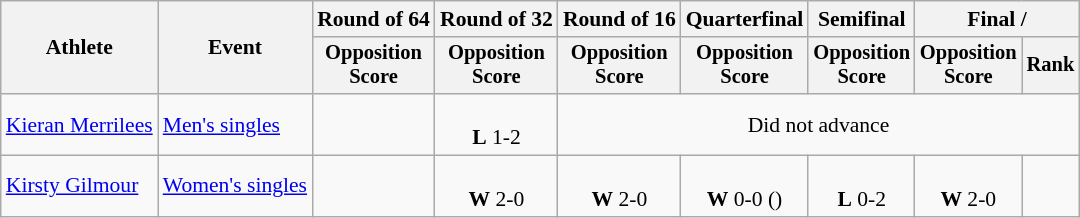<table class=wikitable style="font-size:90%">
<tr>
<th rowspan=2>Athlete</th>
<th rowspan=2>Event</th>
<th>Round of 64</th>
<th>Round of 32</th>
<th>Round of 16</th>
<th>Quarterfinal</th>
<th>Semifinal</th>
<th colspan=2>Final / </th>
</tr>
<tr style="font-size:95%">
<th>Opposition<br>Score</th>
<th>Opposition<br>Score</th>
<th>Opposition<br>Score</th>
<th>Opposition<br>Score</th>
<th>Opposition<br>Score</th>
<th>Opposition<br>Score</th>
<th>Rank</th>
</tr>
<tr align=center>
<td align=left><a href='#'>Kieran Merrilees</a></td>
<td align=left><a href='#'>Men's singles</a></td>
<td></td>
<td><br><strong>L</strong> 1-2</td>
<td colspan=5>Did not advance</td>
</tr>
<tr align=center>
<td align=left><a href='#'>Kirsty Gilmour</a></td>
<td align=left><a href='#'>Women's singles</a></td>
<td></td>
<td><br><strong>W</strong> 2-0</td>
<td><br><strong>W</strong> 2-0</td>
<td><br><strong>W</strong> 0-0 ()</td>
<td><br><strong>L</strong> 0-2</td>
<td><br><strong>W</strong> 2-0</td>
<td></td>
</tr>
</table>
